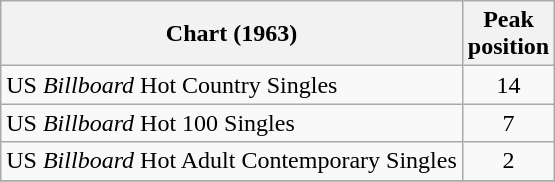<table class="wikitable sortable">
<tr>
<th align="left">Chart (1963)</th>
<th align="center">Peak<br>position</th>
</tr>
<tr>
<td align="left">US <em>Billboard</em> Hot Country Singles</td>
<td align="center">14</td>
</tr>
<tr>
<td align="left">US <em>Billboard</em> Hot 100 Singles</td>
<td align="center">7</td>
</tr>
<tr>
<td align="left">US <em>Billboard</em> Hot Adult Contemporary Singles</td>
<td align="center">2</td>
</tr>
<tr>
</tr>
</table>
